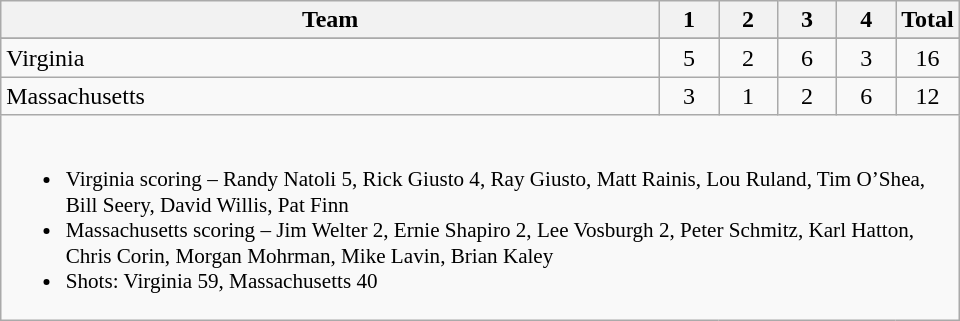<table class="wikitable" style="text-align:center; max-width:40em">
<tr>
<th>Team</th>
<th style="width:2em">1</th>
<th style="width:2em">2</th>
<th style="width:2em">3</th>
<th style="width:2em">4</th>
<th style="width:2em">Total</th>
</tr>
<tr>
</tr>
<tr>
<td style="text-align:left">Virginia</td>
<td>5</td>
<td>2</td>
<td>6</td>
<td>3</td>
<td>16</td>
</tr>
<tr>
<td style="text-align:left">Massachusetts</td>
<td>3</td>
<td>1</td>
<td>2</td>
<td>6</td>
<td>12</td>
</tr>
<tr>
<td colspan=6 style="text-align:left; font-size:88%;"><br><ul><li>Virginia scoring – Randy Natoli 5, Rick Giusto 4, Ray Giusto, Matt Rainis, Lou Ruland, Tim O’Shea, Bill Seery, David Willis, Pat Finn</li><li>Massachusetts scoring – Jim Welter 2, Ernie Shapiro 2, Lee Vosburgh 2, Peter Schmitz, Karl Hatton, Chris Corin, Morgan Mohrman, Mike Lavin, Brian Kaley</li><li>Shots: Virginia 59, Massachusetts 40</li></ul></td>
</tr>
</table>
